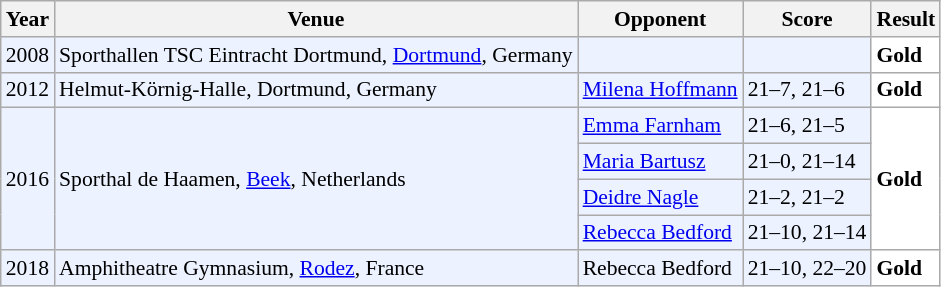<table class="sortable wikitable" style="font-size: 90%;">
<tr>
<th>Year</th>
<th>Venue</th>
<th>Opponent</th>
<th>Score</th>
<th>Result</th>
</tr>
<tr style="background:#ECF2FF">
<td align="center">2008</td>
<td align="left">Sporthallen TSC Eintracht Dortmund, <a href='#'>Dortmund</a>, Germany</td>
<td align="left"></td>
<td align="left"></td>
<td style="text-align:left; background:white"> <strong>Gold</strong></td>
</tr>
<tr style="background:#ECF2FF">
<td align="center">2012</td>
<td align="left">Helmut-Körnig-Halle, Dortmund, Germany</td>
<td align="left"> <a href='#'>Milena Hoffmann</a></td>
<td align="left">21–7, 21–6</td>
<td style="text-align:left; background:white"> <strong>Gold</strong></td>
</tr>
<tr style="background:#ECF2FF">
<td rowspan="4" align="center">2016</td>
<td rowspan="4" align="left">Sporthal de Haamen, <a href='#'>Beek</a>, Netherlands</td>
<td align="left"> <a href='#'>Emma Farnham</a></td>
<td align="left">21–6, 21–5</td>
<td rowspan="4" style="text-align:left; background:white"> <strong>Gold</strong></td>
</tr>
<tr style="background:#ECF2FF">
<td align="left"> <a href='#'>Maria Bartusz</a></td>
<td align="left">21–0, 21–14</td>
</tr>
<tr style="background:#ECF2FF">
<td align="left"> <a href='#'>Deidre Nagle</a></td>
<td align="left">21–2, 21–2</td>
</tr>
<tr style="background:#ECF2FF">
<td align="left"> <a href='#'>Rebecca Bedford</a></td>
<td align="left">21–10, 21–14</td>
</tr>
<tr style="background:#ECF2FF">
<td align="center">2018</td>
<td align="left">Amphitheatre Gymnasium, <a href='#'>Rodez</a>, France</td>
<td align="left"> Rebecca Bedford</td>
<td align="left">21–10, 22–20</td>
<td style="text-align:left; background:white"> <strong>Gold</strong></td>
</tr>
</table>
